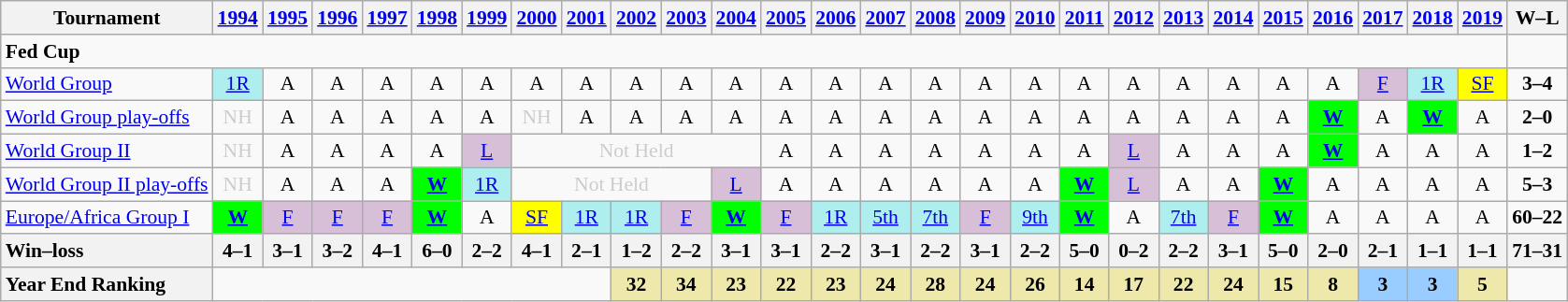<table class=wikitable style=text-align:center;font-size:90%>
<tr>
<th>Tournament</th>
<th><a href='#'>1994</a></th>
<th><a href='#'>1995</a></th>
<th><a href='#'>1996</a></th>
<th><a href='#'>1997</a></th>
<th><a href='#'>1998</a></th>
<th><a href='#'>1999</a></th>
<th><a href='#'>2000</a></th>
<th><a href='#'>2001</a></th>
<th><a href='#'>2002</a></th>
<th><a href='#'>2003</a></th>
<th><a href='#'>2004</a></th>
<th><a href='#'>2005</a></th>
<th><a href='#'>2006</a></th>
<th><a href='#'>2007</a></th>
<th><a href='#'>2008</a></th>
<th><a href='#'>2009</a></th>
<th><a href='#'>2010</a></th>
<th><a href='#'>2011</a></th>
<th><a href='#'>2012</a></th>
<th><a href='#'>2013</a></th>
<th><a href='#'>2014</a></th>
<th><a href='#'>2015</a></th>
<th><a href='#'>2016</a></th>
<th><a href='#'>2017</a></th>
<th><a href='#'>2018</a></th>
<th><a href='#'>2019</a></th>
<th>W–L</th>
</tr>
<tr>
<td colspan=27 align=left><strong>Fed Cup</strong></td>
</tr>
<tr>
<td align=left><a href='#'>World Group</a></td>
<td bgcolor=afeeee><a href='#'>1R</a></td>
<td>A</td>
<td>A</td>
<td>A</td>
<td>A</td>
<td>A</td>
<td>A</td>
<td>A</td>
<td>A</td>
<td>A</td>
<td>A</td>
<td>A</td>
<td>A</td>
<td>A</td>
<td>A</td>
<td>A</td>
<td>A</td>
<td>A</td>
<td>A</td>
<td>A</td>
<td>A</td>
<td>A</td>
<td>A</td>
<td bgcolor=thistle><a href='#'>F</a></td>
<td bgcolor=afeeee><a href='#'>1R</a></td>
<td bgcolor=yellow><a href='#'>SF</a></td>
<td><strong>3–4</strong></td>
</tr>
<tr>
<td align=left><a href='#'>World Group play-offs</a></td>
<td style=color:#ccc>NH</td>
<td>A</td>
<td>A</td>
<td>A</td>
<td>A</td>
<td>A</td>
<td style=color:#ccc>NH</td>
<td>A</td>
<td>A</td>
<td>A</td>
<td>A</td>
<td>A</td>
<td>A</td>
<td>A</td>
<td>A</td>
<td>A</td>
<td>A</td>
<td>A</td>
<td>A</td>
<td>A</td>
<td>A</td>
<td>A</td>
<td bgcolor=lime><a href='#'><strong>W</strong></a></td>
<td>A</td>
<td bgcolor=lime><a href='#'><strong>W</strong></a></td>
<td>A</td>
<td><strong>2–0</strong></td>
</tr>
<tr>
<td align=left><a href='#'>World Group II</a></td>
<td style=color:#ccc>NH</td>
<td>A</td>
<td>A</td>
<td>A</td>
<td>A</td>
<td bgcolor=thistle><a href='#'>L</a></td>
<td colspan=5 style=color:#ccc>Not Held</td>
<td>A</td>
<td>A</td>
<td>A</td>
<td>A</td>
<td>A</td>
<td>A</td>
<td>A</td>
<td bgcolor=thistle><a href='#'>L</a></td>
<td>A</td>
<td>A</td>
<td>A</td>
<td bgcolor=lime><a href='#'><strong>W</strong></a></td>
<td>A</td>
<td>A</td>
<td>A</td>
<td><strong>1–2</strong></td>
</tr>
<tr>
<td align=left><a href='#'>World Group II play-offs</a></td>
<td style=color:#ccc>NH</td>
<td>A</td>
<td>A</td>
<td>A</td>
<td bgcolor=lime><a href='#'><strong>W</strong></a></td>
<td bgcolor=afeeee><a href='#'>1R</a></td>
<td colspan=4 style=color:#ccc>Not Held</td>
<td bgcolor=thistle><a href='#'>L</a></td>
<td>A</td>
<td>A</td>
<td>A</td>
<td>A</td>
<td>A</td>
<td>A</td>
<td bgcolor=lime><a href='#'><strong>W</strong></a></td>
<td bgcolor=thistle><a href='#'>L</a></td>
<td>A</td>
<td>A</td>
<td bgcolor=lime><a href='#'><strong>W</strong></a></td>
<td>A</td>
<td>A</td>
<td>A</td>
<td>A</td>
<td><strong>5–3</strong></td>
</tr>
<tr>
<td align=left><a href='#'>Europe/Africa Group I</a></td>
<td bgcolor=lime><a href='#'><strong>W</strong></a></td>
<td bgcolor=thistle><a href='#'>F</a></td>
<td bgcolor=thistle><a href='#'>F</a></td>
<td bgcolor=thistle><a href='#'>F</a></td>
<td bgcolor=lime><a href='#'><strong>W</strong></a></td>
<td>A</td>
<td bgcolor=yellow><a href='#'>SF</a></td>
<td bgcolor=afeeee><a href='#'>1R</a></td>
<td bgcolor=afeeee><a href='#'>1R</a></td>
<td bgcolor=thistle><a href='#'>F</a></td>
<td bgcolor=lime><a href='#'><strong>W</strong></a></td>
<td bgcolor=thistle><a href='#'>F</a></td>
<td bgcolor=afeeee><a href='#'>1R</a></td>
<td bgcolor=afeeee><a href='#'>5th</a></td>
<td bgcolor=afeeee><a href='#'>7th</a></td>
<td bgcolor=thistle><a href='#'>F</a></td>
<td bgcolor=afeeee><a href='#'>9th</a></td>
<td bgcolor=lime><a href='#'><strong>W</strong></a></td>
<td>A</td>
<td bgcolor=afeeee><a href='#'>7th</a></td>
<td bgcolor=thistle><a href='#'>F</a></td>
<td bgcolor=lime><a href='#'><strong>W</strong></a></td>
<td>A</td>
<td>A</td>
<td>A</td>
<td>A</td>
<td><strong>60–22</strong></td>
</tr>
<tr>
<th style=text-align:left>Win–loss</th>
<th>4–1</th>
<th>3–1</th>
<th>3–2</th>
<th>4–1</th>
<th>6–0</th>
<th>2–2</th>
<th>4–1</th>
<th>2–1</th>
<th>1–2</th>
<th>2–2</th>
<th>3–1</th>
<th>3–1</th>
<th>2–2</th>
<th>3–1</th>
<th>2–2</th>
<th>3–1</th>
<th>2–2</th>
<th>5–0</th>
<th>0–2</th>
<th>2–2</th>
<th>3–1</th>
<th>5–0</th>
<th>2–0</th>
<th>2–1</th>
<th>1–1</th>
<th>1–1</th>
<th>71–31</th>
</tr>
<tr>
<th style=text-align:left>Year End Ranking</th>
<td colspan=8 style=color:#ccc></td>
<td bgcolor=EEE8AA><strong>32</strong></td>
<td bgcolor=EEE8AA><strong>34</strong></td>
<td bgcolor=EEE8AA><strong>23</strong></td>
<td bgcolor=EEE8AA><strong>22</strong></td>
<td bgcolor=EEE8AA><strong>23</strong></td>
<td bgcolor=EEE8AA><strong>24</strong></td>
<td bgcolor=EEE8AA><strong>28</strong></td>
<td bgcolor=EEE8AA><strong>24</strong></td>
<td bgcolor=EEE8AA><strong>26</strong></td>
<td bgcolor=EEE8AA><strong>14</strong></td>
<td bgcolor=EEE8AA><strong>17</strong></td>
<td bgcolor=EEE8AA><strong>22</strong></td>
<td bgcolor=EEE8AA><strong>24</strong></td>
<td bgcolor=EEE8AA><strong>15</strong></td>
<td bgcolor=EEE8AA><strong>8</strong></td>
<td bgcolor=99CCFF><strong>3</strong></td>
<td bgcolor=99CCFF><strong>3</strong></td>
<td bgcolor=EEE8AA><strong>5</strong></td>
<td></td>
</tr>
</table>
